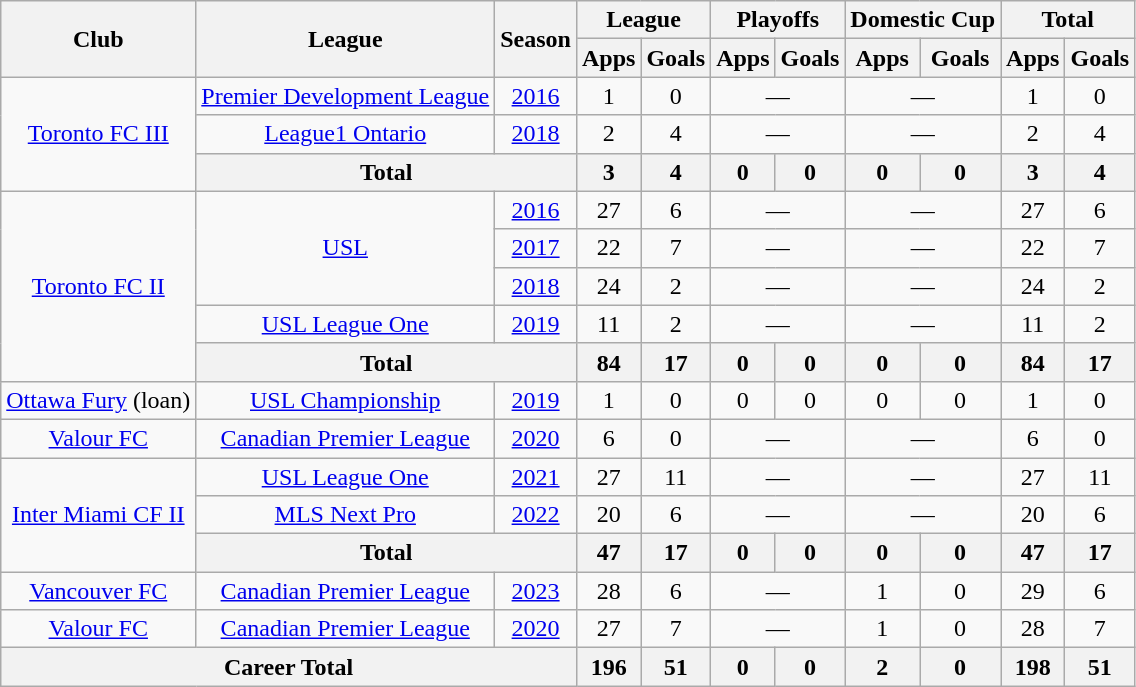<table class="wikitable" style="text-align: center;">
<tr>
<th rowspan="2">Club</th>
<th rowspan="2">League</th>
<th rowspan="2">Season</th>
<th colspan="2">League</th>
<th colspan="2">Playoffs</th>
<th colspan="2">Domestic Cup</th>
<th colspan="2">Total</th>
</tr>
<tr>
<th>Apps</th>
<th>Goals</th>
<th>Apps</th>
<th>Goals</th>
<th>Apps</th>
<th>Goals</th>
<th>Apps</th>
<th>Goals</th>
</tr>
<tr>
<td rowspan="3"><a href='#'>Toronto FC III</a></td>
<td><a href='#'>Premier Development League</a></td>
<td><a href='#'>2016</a></td>
<td>1</td>
<td>0</td>
<td colspan=2>—</td>
<td colspan=2>—</td>
<td>1</td>
<td>0</td>
</tr>
<tr>
<td><a href='#'>League1 Ontario</a></td>
<td><a href='#'>2018</a></td>
<td>2</td>
<td>4</td>
<td colspan=2>—</td>
<td colspan=2>—</td>
<td>2</td>
<td>4</td>
</tr>
<tr>
<th colspan="2">Total</th>
<th>3</th>
<th>4</th>
<th>0</th>
<th>0</th>
<th>0</th>
<th>0</th>
<th>3</th>
<th>4</th>
</tr>
<tr>
<td rowspan="5"><a href='#'>Toronto FC II</a></td>
<td rowspan="3"><a href='#'>USL</a></td>
<td><a href='#'>2016</a></td>
<td>27</td>
<td>6</td>
<td colspan=2>—</td>
<td colspan=2>—</td>
<td>27</td>
<td>6</td>
</tr>
<tr>
<td><a href='#'>2017</a></td>
<td>22</td>
<td>7</td>
<td colspan=2>—</td>
<td colspan=2>—</td>
<td>22</td>
<td>7</td>
</tr>
<tr>
<td><a href='#'>2018</a></td>
<td>24</td>
<td>2</td>
<td colspan=2>—</td>
<td colspan=2>—</td>
<td>24</td>
<td>2</td>
</tr>
<tr>
<td><a href='#'>USL League One</a></td>
<td><a href='#'>2019</a></td>
<td>11</td>
<td>2</td>
<td colspan=2>—</td>
<td colspan=2>—</td>
<td>11</td>
<td>2</td>
</tr>
<tr>
<th colspan="2">Total</th>
<th>84</th>
<th>17</th>
<th>0</th>
<th>0</th>
<th>0</th>
<th>0</th>
<th>84</th>
<th>17</th>
</tr>
<tr>
<td><a href='#'>Ottawa Fury</a> (loan)</td>
<td><a href='#'>USL Championship</a></td>
<td><a href='#'>2019</a></td>
<td>1</td>
<td>0</td>
<td>0</td>
<td>0</td>
<td>0</td>
<td>0</td>
<td>1</td>
<td>0</td>
</tr>
<tr>
<td><a href='#'>Valour FC</a></td>
<td><a href='#'>Canadian Premier League</a></td>
<td><a href='#'>2020</a></td>
<td>6</td>
<td>0</td>
<td colspan=2>—</td>
<td colspan=2>—</td>
<td>6</td>
<td>0</td>
</tr>
<tr>
<td rowspan="3"><a href='#'>Inter Miami CF II</a></td>
<td><a href='#'>USL League One</a></td>
<td><a href='#'>2021</a></td>
<td>27</td>
<td>11</td>
<td colspan=2>—</td>
<td colspan=2>—</td>
<td>27</td>
<td>11</td>
</tr>
<tr>
<td><a href='#'>MLS Next Pro</a></td>
<td><a href='#'>2022</a></td>
<td>20</td>
<td>6</td>
<td colspan=2>—</td>
<td colspan=2>—</td>
<td>20</td>
<td>6</td>
</tr>
<tr>
<th colspan="2">Total</th>
<th>47</th>
<th>17</th>
<th>0</th>
<th>0</th>
<th>0</th>
<th>0</th>
<th>47</th>
<th>17</th>
</tr>
<tr>
<td><a href='#'>Vancouver FC</a></td>
<td><a href='#'>Canadian Premier League</a></td>
<td><a href='#'>2023</a></td>
<td>28</td>
<td>6</td>
<td colspan=2>—</td>
<td>1</td>
<td>0</td>
<td>29</td>
<td>6</td>
</tr>
<tr>
<td><a href='#'>Valour FC</a></td>
<td><a href='#'>Canadian Premier League</a></td>
<td><a href='#'>2020</a></td>
<td>27</td>
<td>7</td>
<td colspan=2>—</td>
<td>1</td>
<td>0</td>
<td>28</td>
<td>7</td>
</tr>
<tr>
<th colspan="3">Career Total</th>
<th>196</th>
<th>51</th>
<th>0</th>
<th>0</th>
<th>2</th>
<th>0</th>
<th>198</th>
<th>51</th>
</tr>
</table>
